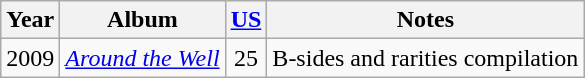<table class="wikitable">
<tr>
<th scope="col">Year</th>
<th scope="col">Album</th>
<th><a href='#'>US</a></th>
<th scope="col">Notes</th>
</tr>
<tr>
<td>2009</td>
<td><em><a href='#'>Around the Well</a></em></td>
<td align="center">25</td>
<td>B-sides and rarities compilation</td>
</tr>
</table>
